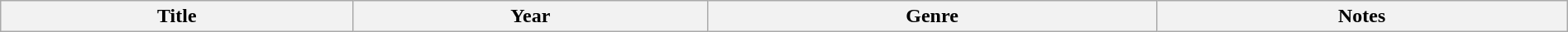<table class="wikitable" style="width:100%; margin:auto;">
<tr>
<th>Title</th>
<th>Year</th>
<th>Genre</th>
<th>Notes<br>










</th>
</tr>
</table>
